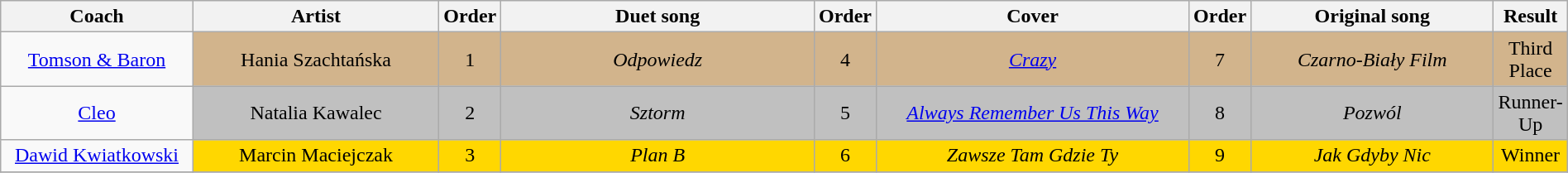<table class="wikitable" style="text-align:center; width:100%;">
<tr>
<th scope="col" style="width:13%;">Coach</th>
<th scope="col" style="width:17%;">Artist</th>
<th scope="col" style="width:03%;">Order</th>
<th scope="col" style="width:22%;">Duet song</th>
<th scope="col" style="width:03%;">Order</th>
<th scope="col" style="width:22%;">Cover</th>
<th scope="col" style="width:03%;">Order</th>
<th scope="col" style="width:22%;">Original song</th>
<th scope="col" style="width:17%;">Result</th>
</tr>
<tr>
<td rowspan="1"><a href='#'>Tomson & Baron</a></td>
<td style="background:tan;">Hania Szachtańska</td>
<td style="background:tan;">1</td>
<td style="background:tan;"><em>Odpowiedz</em></td>
<td style="background:tan;">4</td>
<td style="background:tan;"><em><a href='#'>Crazy</a></em></td>
<td style="background:tan;">7</td>
<td style="background:tan;"><em>Czarno-Biały Film</em></td>
<td style="background:tan;">Third Place</td>
</tr>
<tr>
<td rowspan="1"><a href='#'>Cleo</a></td>
<td style="background:silver;">Natalia Kawalec</td>
<td style="background:silver;">2</td>
<td style="background:silver;"><em>Sztorm</em></td>
<td style="background:silver;">5</td>
<td style="background:silver;"><em><a href='#'>Always Remember Us This Way</a></em></td>
<td style="background:silver;">8</td>
<td style="background:silver;"><em>Pozwól</em></td>
<td style="background:silver;">Runner-Up</td>
</tr>
<tr>
<td rowspan="1"><a href='#'>Dawid Kwiatkowski</a></td>
<td style="background:gold;">Marcin Maciejczak</td>
<td style="background:gold;">3</td>
<td style="background:gold;"><em>Plan B</em></td>
<td style="background:gold;">6</td>
<td style="background:gold;"><em>Zawsze Tam Gdzie Ty</em></td>
<td style="background:gold;">9</td>
<td style="background:gold;"><em>Jak Gdyby Nic</em></td>
<td style="background:gold;">Winner</td>
</tr>
<tr>
</tr>
</table>
